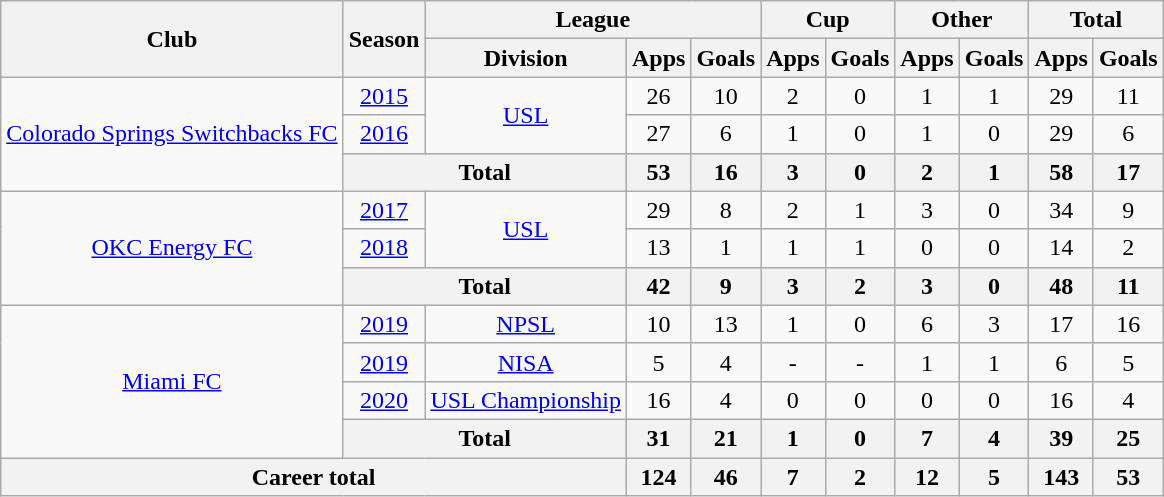<table class="wikitable" style="text-align: center;">
<tr>
<th rowspan="2">Club</th>
<th rowspan="2">Season</th>
<th colspan="3">League</th>
<th colspan="2">Cup</th>
<th colspan="2">Other</th>
<th colspan="2">Total</th>
</tr>
<tr>
<th>Division</th>
<th>Apps</th>
<th>Goals</th>
<th>Apps</th>
<th>Goals</th>
<th>Apps</th>
<th>Goals</th>
<th>Apps</th>
<th>Goals</th>
</tr>
<tr>
<td rowspan="3"><a href='#'>Colorado Springs Switchbacks FC</a></td>
<td><a href='#'>2015</a></td>
<td rowspan="2"><a href='#'>USL</a></td>
<td>26</td>
<td>10</td>
<td>2</td>
<td>0</td>
<td>1</td>
<td>1</td>
<td>29</td>
<td>11</td>
</tr>
<tr>
<td><a href='#'>2016</a></td>
<td>27</td>
<td>6</td>
<td>1</td>
<td>0</td>
<td>1</td>
<td>0</td>
<td>29</td>
<td>6</td>
</tr>
<tr>
<th colspan="2">Total</th>
<th>53</th>
<th>16</th>
<th>3</th>
<th>0</th>
<th>2</th>
<th>1</th>
<th>58</th>
<th>17</th>
</tr>
<tr>
<td rowspan="3"><a href='#'>OKC Energy FC</a></td>
<td><a href='#'>2017</a></td>
<td rowspan="2"><a href='#'>USL</a></td>
<td>29</td>
<td>8</td>
<td>2</td>
<td>1</td>
<td>3</td>
<td>0</td>
<td>34</td>
<td>9</td>
</tr>
<tr>
<td><a href='#'>2018</a></td>
<td>13</td>
<td>1</td>
<td>1</td>
<td>1</td>
<td>0</td>
<td>0</td>
<td>14</td>
<td>2</td>
</tr>
<tr>
<th colspan="2">Total</th>
<th>42</th>
<th>9</th>
<th>3</th>
<th>2</th>
<th>3</th>
<th>0</th>
<th>48</th>
<th>11</th>
</tr>
<tr>
<td rowspan="4" valign="center"><a href='#'>Miami FC</a></td>
<td><a href='#'>2019</a></td>
<td><a href='#'>NPSL</a></td>
<td>10</td>
<td>13</td>
<td>1</td>
<td>0</td>
<td>6</td>
<td>3</td>
<td>17</td>
<td>16</td>
</tr>
<tr>
<td><a href='#'>2019</a></td>
<td><a href='#'>NISA</a></td>
<td>5</td>
<td>4</td>
<td>-</td>
<td>-</td>
<td>1</td>
<td>1</td>
<td>6</td>
<td>5</td>
</tr>
<tr>
<td><a href='#'>2020</a></td>
<td><a href='#'>USL Championship</a></td>
<td>16</td>
<td>4</td>
<td>0</td>
<td>0</td>
<td>0</td>
<td>0</td>
<td>16</td>
<td>4</td>
</tr>
<tr>
<th colspan="2">Total</th>
<th>31</th>
<th>21</th>
<th>1</th>
<th>0</th>
<th>7</th>
<th>4</th>
<th>39</th>
<th>25</th>
</tr>
<tr>
<th colspan="3">Career total</th>
<th>124</th>
<th>46</th>
<th>7</th>
<th>2</th>
<th>12</th>
<th>5</th>
<th>143</th>
<th>53</th>
</tr>
</table>
